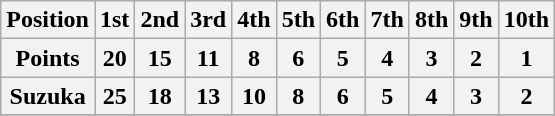<table class="wikitable">
<tr>
<th>Position</th>
<th>1st</th>
<th>2nd</th>
<th>3rd</th>
<th>4th</th>
<th>5th</th>
<th>6th</th>
<th>7th</th>
<th>8th</th>
<th>9th</th>
<th>10th</th>
</tr>
<tr>
<th>Points</th>
<th>20</th>
<th>15</th>
<th>11</th>
<th>8</th>
<th>6</th>
<th>5</th>
<th>4</th>
<th>3</th>
<th>2</th>
<th>1</th>
</tr>
<tr>
<th>Suzuka</th>
<th>25</th>
<th>18</th>
<th>13</th>
<th>10</th>
<th>8</th>
<th>6</th>
<th>5</th>
<th>4</th>
<th>3</th>
<th>2</th>
</tr>
<tr>
</tr>
</table>
